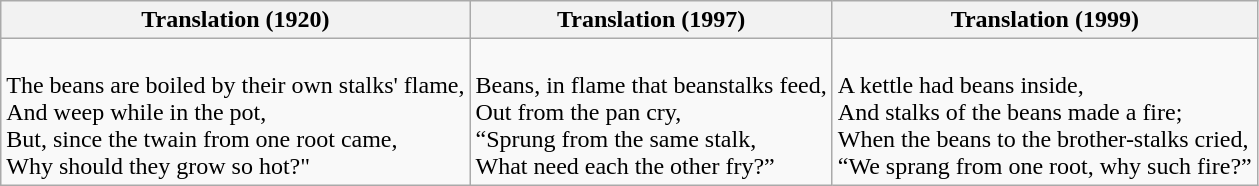<table class="wikitable">
<tr>
<th>Translation (1920)</th>
<th>Translation (1997)</th>
<th>Translation (1999)</th>
</tr>
<tr>
<td><br>The beans are boiled by their own stalks' flame,<br>
And weep while in the pot,<br>
But, since the twain from one root came,<br>
Why should they grow so hot?"</td>
<td><br>Beans, in flame that beanstalks feed,<br>
Out from the pan cry,<br>
“Sprung from the same stalk,<br>
What need each the other fry?”</td>
<td><br>A kettle had beans inside,<br>
And stalks of the beans made a fire;<br>
When the beans to the brother-stalks cried,<br>
“We sprang from one root, why such fire?”</td>
</tr>
</table>
